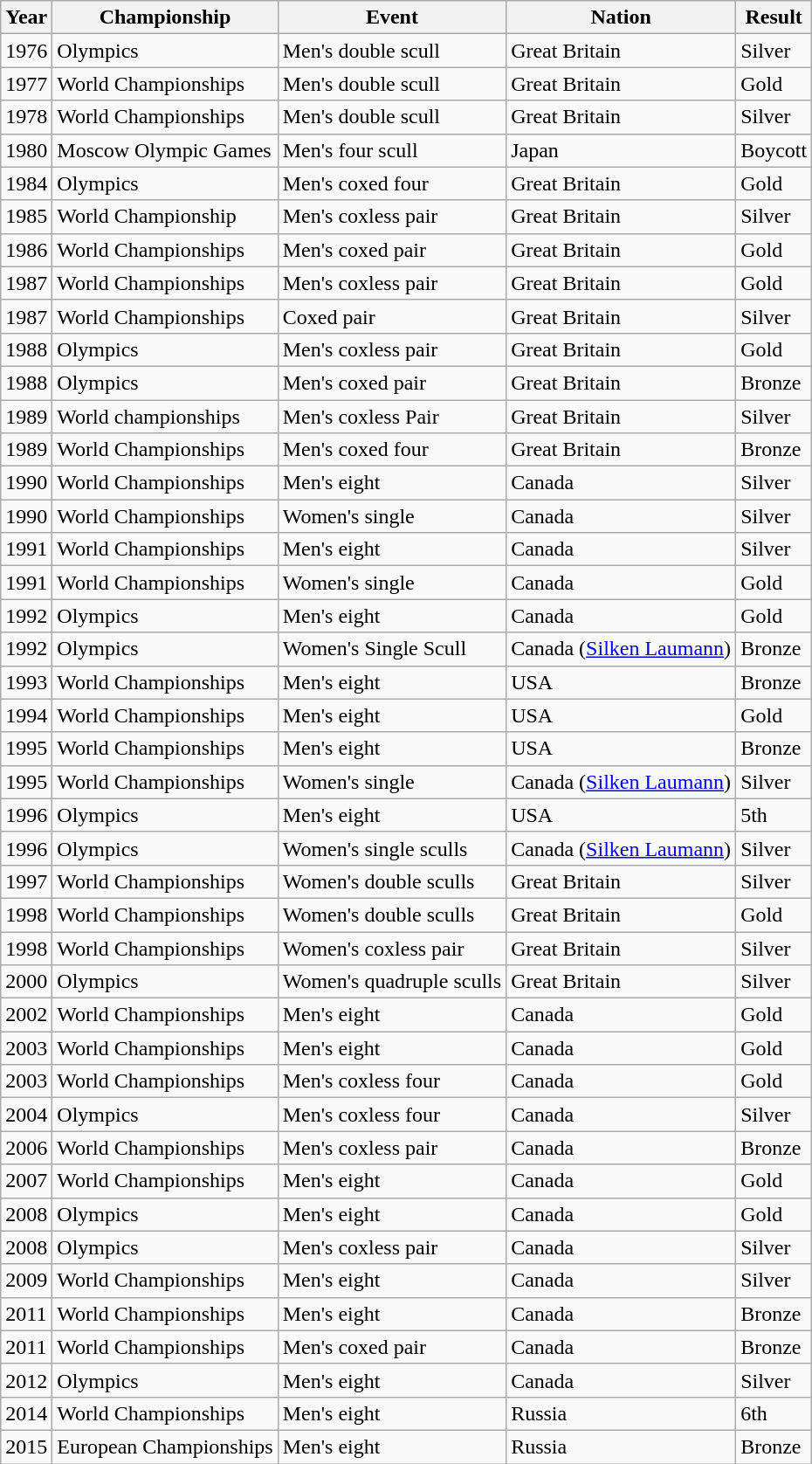<table class="wikitable sortable">
<tr>
<th>Year</th>
<th>Championship</th>
<th>Event</th>
<th>Nation</th>
<th>Result</th>
</tr>
<tr>
<td>1976</td>
<td>Olympics</td>
<td>Men's double scull</td>
<td>Great Britain</td>
<td>Silver</td>
</tr>
<tr>
<td>1977</td>
<td>World Championships</td>
<td>Men's double scull</td>
<td>Great Britain</td>
<td>Gold</td>
</tr>
<tr>
<td>1978</td>
<td>World Championships</td>
<td>Men's double scull</td>
<td>Great Britain</td>
<td>Silver</td>
</tr>
<tr>
<td>1980</td>
<td>Moscow Olympic Games</td>
<td>Men's four scull</td>
<td>Japan</td>
<td>Boycott</td>
</tr>
<tr>
<td>1984</td>
<td>Olympics</td>
<td>Men's coxed four</td>
<td>Great Britain</td>
<td>Gold</td>
</tr>
<tr>
<td>1985</td>
<td>World Championship</td>
<td>Men's coxless pair</td>
<td>Great Britain</td>
<td>Silver</td>
</tr>
<tr>
<td>1986</td>
<td>World Championships</td>
<td>Men's coxed pair</td>
<td>Great Britain</td>
<td>Gold</td>
</tr>
<tr>
<td>1987</td>
<td>World Championships</td>
<td>Men's coxless pair</td>
<td>Great Britain</td>
<td>Gold</td>
</tr>
<tr>
<td>1987</td>
<td>World Championships</td>
<td>Coxed pair</td>
<td>Great Britain</td>
<td>Silver</td>
</tr>
<tr>
<td>1988</td>
<td>Olympics</td>
<td>Men's coxless pair</td>
<td>Great Britain</td>
<td>Gold</td>
</tr>
<tr>
<td>1988</td>
<td>Olympics</td>
<td>Men's coxed pair</td>
<td>Great Britain</td>
<td>Bronze</td>
</tr>
<tr>
<td>1989</td>
<td>World championships</td>
<td>Men's coxless Pair</td>
<td>Great Britain</td>
<td>Silver</td>
</tr>
<tr>
<td>1989</td>
<td>World Championships</td>
<td>Men's coxed four</td>
<td>Great Britain</td>
<td>Bronze</td>
</tr>
<tr>
<td>1990</td>
<td>World Championships</td>
<td>Men's eight</td>
<td>Canada</td>
<td>Silver</td>
</tr>
<tr>
<td>1990</td>
<td>World Championships</td>
<td>Women's single</td>
<td>Canada</td>
<td>Silver</td>
</tr>
<tr>
<td>1991</td>
<td>World Championships</td>
<td>Men's eight</td>
<td>Canada</td>
<td>Silver</td>
</tr>
<tr>
<td>1991</td>
<td>World Championships</td>
<td>Women's single</td>
<td>Canada</td>
<td>Gold</td>
</tr>
<tr>
<td>1992</td>
<td>Olympics</td>
<td>Men's eight</td>
<td>Canada</td>
<td>Gold</td>
</tr>
<tr>
<td>1992</td>
<td>Olympics</td>
<td>Women's Single Scull</td>
<td>Canada (<a href='#'>Silken Laumann</a>)</td>
<td>Bronze</td>
</tr>
<tr>
<td>1993</td>
<td>World Championships</td>
<td>Men's eight</td>
<td>USA</td>
<td>Bronze</td>
</tr>
<tr>
<td>1994</td>
<td>World Championships</td>
<td>Men's eight</td>
<td>USA</td>
<td>Gold</td>
</tr>
<tr>
<td>1995</td>
<td>World Championships</td>
<td>Men's eight</td>
<td>USA</td>
<td>Bronze</td>
</tr>
<tr>
<td>1995</td>
<td>World Championships</td>
<td>Women's single</td>
<td>Canada (<a href='#'>Silken Laumann</a>)</td>
<td>Silver</td>
</tr>
<tr>
<td>1996</td>
<td>Olympics</td>
<td>Men's eight</td>
<td>USA</td>
<td>5th</td>
</tr>
<tr>
<td>1996</td>
<td>Olympics</td>
<td>Women's single sculls</td>
<td>Canada (<a href='#'>Silken Laumann</a>)</td>
<td>Silver</td>
</tr>
<tr>
<td>1997</td>
<td>World Championships</td>
<td>Women's double sculls</td>
<td>Great Britain</td>
<td>Silver</td>
</tr>
<tr>
<td>1998</td>
<td>World Championships</td>
<td>Women's double sculls</td>
<td>Great Britain</td>
<td>Gold</td>
</tr>
<tr>
<td>1998</td>
<td>World Championships</td>
<td>Women's coxless pair</td>
<td>Great Britain</td>
<td>Silver</td>
</tr>
<tr>
<td>2000</td>
<td>Olympics</td>
<td>Women's quadruple sculls</td>
<td>Great Britain</td>
<td>Silver</td>
</tr>
<tr>
<td>2002</td>
<td>World Championships</td>
<td>Men's eight</td>
<td>Canada</td>
<td>Gold</td>
</tr>
<tr>
<td>2003</td>
<td>World Championships</td>
<td>Men's eight</td>
<td>Canada</td>
<td>Gold</td>
</tr>
<tr>
<td>2003</td>
<td>World Championships</td>
<td>Men's coxless four</td>
<td>Canada</td>
<td>Gold</td>
</tr>
<tr>
<td>2004</td>
<td>Olympics</td>
<td>Men's coxless four</td>
<td>Canada</td>
<td>Silver</td>
</tr>
<tr>
<td>2006</td>
<td>World Championships</td>
<td>Men's coxless pair</td>
<td>Canada</td>
<td>Bronze</td>
</tr>
<tr>
<td>2007</td>
<td>World Championships</td>
<td>Men's eight</td>
<td>Canada</td>
<td>Gold</td>
</tr>
<tr>
<td>2008</td>
<td>Olympics</td>
<td>Men's eight</td>
<td>Canada</td>
<td>Gold</td>
</tr>
<tr>
<td>2008</td>
<td>Olympics</td>
<td>Men's coxless pair</td>
<td>Canada</td>
<td>Silver</td>
</tr>
<tr>
<td>2009</td>
<td>World Championships</td>
<td>Men's eight</td>
<td>Canada</td>
<td>Silver</td>
</tr>
<tr>
<td>2011</td>
<td>World Championships</td>
<td>Men's eight</td>
<td>Canada</td>
<td>Bronze</td>
</tr>
<tr>
<td>2011</td>
<td>World Championships</td>
<td>Men's coxed pair</td>
<td>Canada</td>
<td>Bronze</td>
</tr>
<tr>
<td>2012</td>
<td>Olympics</td>
<td>Men's eight</td>
<td>Canada</td>
<td>Silver</td>
</tr>
<tr>
<td>2014</td>
<td>World Championships</td>
<td>Men's eight</td>
<td>Russia</td>
<td>6th</td>
</tr>
<tr>
<td>2015</td>
<td>European Championships</td>
<td>Men's eight</td>
<td>Russia</td>
<td>Bronze</td>
</tr>
</table>
